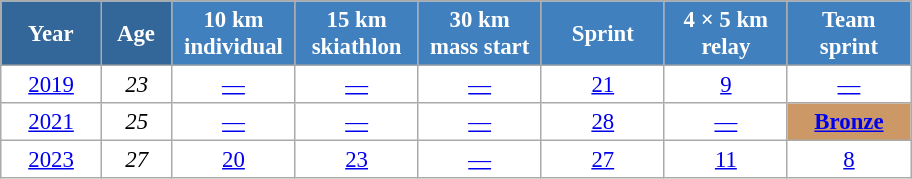<table class="wikitable" style="font-size:95%; text-align:center; border:grey solid 1px; border-collapse:collapse; background:#ffffff;">
<tr>
<th style="background-color:#369; color:white; width:60px;"> Year </th>
<th style="background-color:#369; color:white; width:40px;"> Age </th>
<th style="background-color:#4180be; color:white; width:75px;"> 10 km <br> individual </th>
<th style="background-color:#4180be; color:white; width:75px;"> 15 km <br> skiathlon </th>
<th style="background-color:#4180be; color:white; width:75px;"> 30 km <br> mass start </th>
<th style="background-color:#4180be; color:white; width:75px;"> Sprint </th>
<th style="background-color:#4180be; color:white; width:75px;"> 4 × 5 km <br> relay </th>
<th style="background-color:#4180be; color:white; width:75px;"> Team <br> sprint </th>
</tr>
<tr>
<td><a href='#'>2019</a></td>
<td><em>23</em></td>
<td><a href='#'>—</a></td>
<td><a href='#'>—</a></td>
<td><a href='#'>—</a></td>
<td><a href='#'>21</a></td>
<td><a href='#'>9</a></td>
<td><a href='#'>—</a></td>
</tr>
<tr>
<td><a href='#'>2021</a></td>
<td><em>25</em></td>
<td><a href='#'>—</a></td>
<td><a href='#'>—</a></td>
<td><a href='#'>—</a></td>
<td><a href='#'>28</a></td>
<td><a href='#'>—</a></td>
<td style="background:#c96;"><a href='#'><strong>Bronze</strong></a></td>
</tr>
<tr>
<td><a href='#'>2023</a></td>
<td><em>27</em></td>
<td><a href='#'>20</a></td>
<td><a href='#'>23</a></td>
<td><a href='#'>—</a></td>
<td><a href='#'>27</a></td>
<td><a href='#'>11</a></td>
<td><a href='#'>8</a></td>
</tr>
</table>
